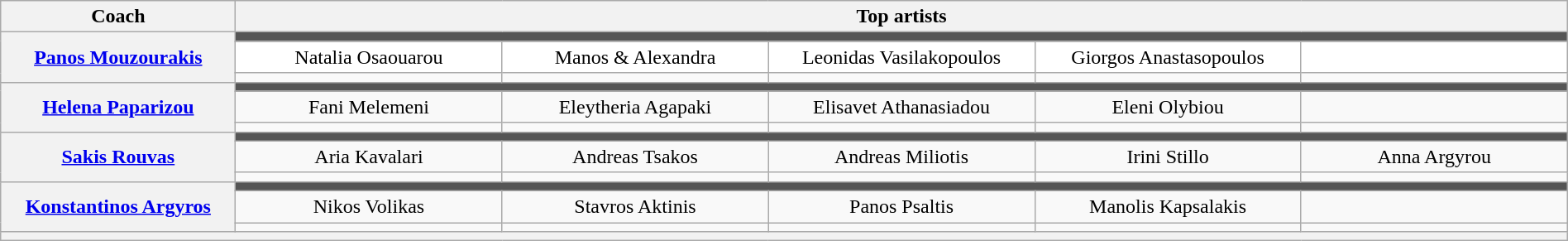<table class="wikitable" style="text-align:center; width:100%">
<tr>
<th scope="col" style="width:15%">Coach</th>
<th colspan="5" style="width:85%">Top artists</th>
</tr>
<tr>
<th rowspan="3"><a href='#'>Panos Mouzourakis</a></th>
<td colspan="5" style="background-color:#555555;"></td>
</tr>
<tr>
<td style="background:white; width:17%">Natalia Osaouarou</td>
<td style="background:white; width:17%">Manos & Alexandra</td>
<td style="background:white; width:17%">Leonidas Vasilakopoulos</td>
<td style="background:white; width:17%">Giorgos Anastasopoulos</td>
<td style="background:white; width:17%"></td>
</tr>
<tr>
<td></td>
<td></td>
<td></td>
<td></td>
<td></td>
</tr>
<tr>
<th rowspan="3"><a href='#'>Helena Paparizou</a></th>
<td colspan="5" style="background-color:#555555;"></td>
</tr>
<tr>
<td>Fani Melemeni</td>
<td>Eleytheria Agapaki</td>
<td>Elisavet Athanasiadou</td>
<td>Eleni Olybiou</td>
<td></td>
</tr>
<tr>
<td></td>
<td></td>
<td></td>
<td></td>
<td></td>
</tr>
<tr>
<th rowspan="3"><a href='#'>Sakis Rouvas</a></th>
<td colspan="5" style="background-color:#555555;"></td>
</tr>
<tr>
<td>Aria Kavalari</td>
<td>Andreas Tsakos</td>
<td>Andreas Miliotis</td>
<td>Irini Stillo</td>
<td>Anna Argyrou</td>
</tr>
<tr>
<td></td>
<td></td>
<td></td>
<td></td>
<td></td>
</tr>
<tr>
<th rowspan="3"><a href='#'>Konstantinos Argyros</a></th>
<td colspan="5" style="background-color:#555555;"></td>
</tr>
<tr>
<td>Nikos Volikas</td>
<td>Stavros Aktinis</td>
<td>Panos Psaltis</td>
<td>Manolis Kapsalakis</td>
<td></td>
</tr>
<tr>
<td></td>
<td></td>
<td></td>
<td></td>
<td></td>
</tr>
<tr>
<th colspan="6" style="font-size:90%; line-height:12px;"><small></small></th>
</tr>
</table>
